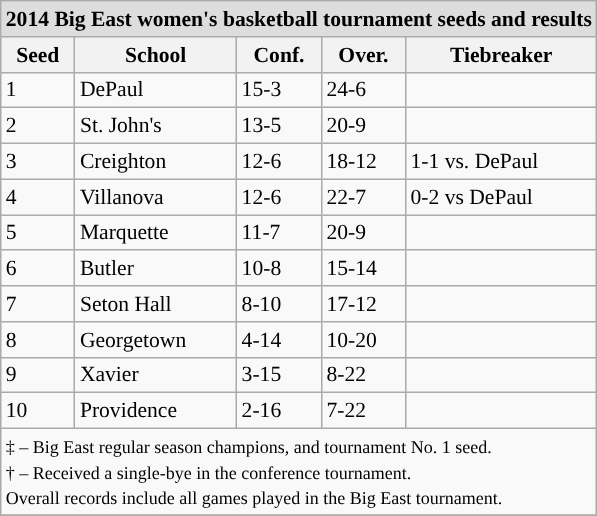<table class="wikitable" style="white-space:nowrap; font-size:90%;">
<tr>
<td colspan="10" style="text-align:center; background:#DDDDDD; font:#000000"><strong>2014 Big East women's basketball tournament seeds and results</strong></td>
</tr>
<tr bgcolor="#efefef">
<th>Seed</th>
<th>School</th>
<th>Conf.</th>
<th>Over.</th>
<th>Tiebreaker</th>
</tr>
<tr>
<td>1</td>
<td>DePaul</td>
<td>15-3</td>
<td>24-6</td>
<td></td>
</tr>
<tr>
<td>2</td>
<td>St. John's</td>
<td>13-5</td>
<td>20-9</td>
<td></td>
</tr>
<tr>
<td>3</td>
<td>Creighton</td>
<td>12-6</td>
<td>18-12</td>
<td>1-1 vs. DePaul</td>
</tr>
<tr>
<td>4</td>
<td>Villanova</td>
<td>12-6</td>
<td>22-7</td>
<td>0-2 vs DePaul</td>
</tr>
<tr>
<td>5</td>
<td>Marquette</td>
<td>11-7</td>
<td>20-9</td>
<td></td>
</tr>
<tr>
<td>6</td>
<td>Butler</td>
<td>10-8</td>
<td>15-14</td>
<td></td>
</tr>
<tr>
<td>7</td>
<td>Seton Hall</td>
<td>8-10</td>
<td>17-12</td>
<td></td>
</tr>
<tr>
<td>8</td>
<td>Georgetown</td>
<td>4-14</td>
<td>10-20</td>
<td></td>
</tr>
<tr>
<td>9</td>
<td>Xavier</td>
<td>3-15</td>
<td>8-22</td>
<td></td>
</tr>
<tr>
<td>10</td>
<td>Providence</td>
<td>2-16</td>
<td>7-22</td>
<td></td>
</tr>
<tr>
<td colspan="10" style="text-align:left;"><small>‡ – Big East regular season champions, and tournament No. 1 seed.<br>† – Received a single-bye in the conference tournament.<br>Overall records include all games played in the Big East tournament.</small></td>
</tr>
<tr>
</tr>
</table>
